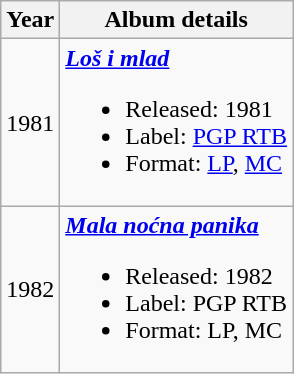<table class ="wikitable">
<tr>
<th>Year</th>
<th>Album details</th>
</tr>
<tr>
<td style="text-align:center;">1981</td>
<td><strong><em><a href='#'>Loš i mlad</a></em></strong><br><ul><li>Released: 1981</li><li>Label: <a href='#'>PGP RTB</a></li><li>Format: <a href='#'>LP</a>, <a href='#'>MC</a></li></ul></td>
</tr>
<tr>
<td style="text-align:center;">1982</td>
<td><strong><em><a href='#'>Mala noćna panika</a></em></strong><br><ul><li>Released: 1982</li><li>Label: PGP RTB</li><li>Format: LP, MC</li></ul></td>
</tr>
</table>
